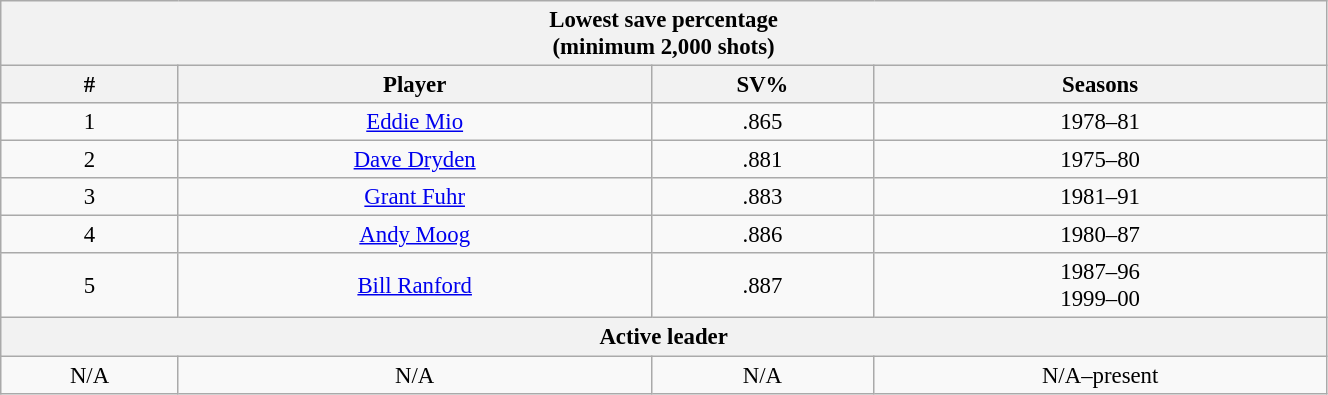<table class="wikitable" style="text-align: center; font-size: 95%" width="70%">
<tr>
<th colspan="4">Lowest save percentage<br>(minimum 2,000 shots)</th>
</tr>
<tr>
<th>#</th>
<th>Player</th>
<th>SV%</th>
<th>Seasons</th>
</tr>
<tr>
<td>1</td>
<td><a href='#'>Eddie Mio</a></td>
<td>.865</td>
<td>1978–81</td>
</tr>
<tr>
<td>2</td>
<td><a href='#'>Dave Dryden</a></td>
<td>.881</td>
<td>1975–80</td>
</tr>
<tr>
<td>3</td>
<td><a href='#'>Grant Fuhr</a></td>
<td>.883</td>
<td>1981–91</td>
</tr>
<tr>
<td>4</td>
<td><a href='#'>Andy Moog</a></td>
<td>.886</td>
<td>1980–87</td>
</tr>
<tr>
<td>5</td>
<td><a href='#'>Bill Ranford</a></td>
<td>.887</td>
<td>1987–96<br>1999–00</td>
</tr>
<tr>
<th colspan="4">Active leader</th>
</tr>
<tr>
<td>N/A</td>
<td>N/A</td>
<td>N/A</td>
<td>N/A–present</td>
</tr>
</table>
